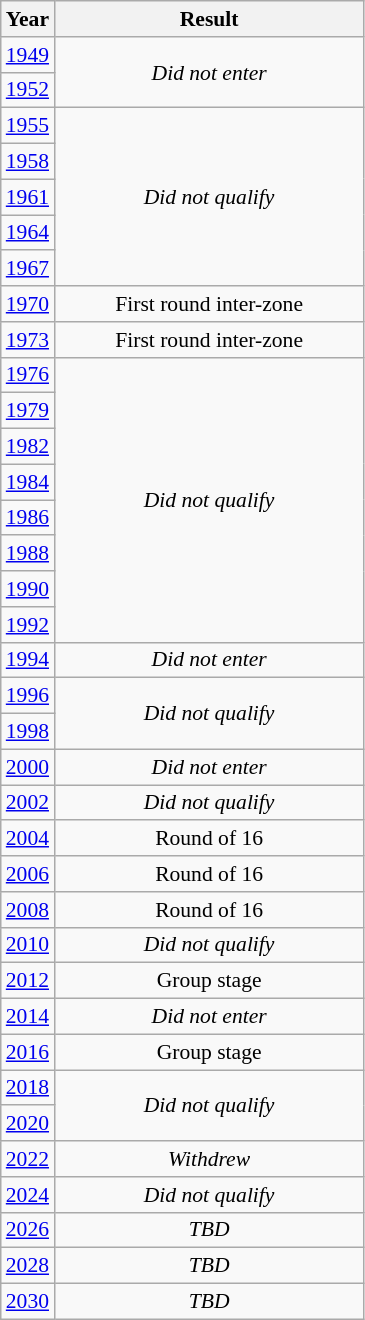<table class="wikitable" style="text-align: center; font-size:90%">
<tr>
<th>Year</th>
<th style="width:200px">Result</th>
</tr>
<tr>
<td> <a href='#'>1949</a></td>
<td rowspan="2"><em>Did not enter</em></td>
</tr>
<tr>
<td> <a href='#'>1952</a></td>
</tr>
<tr>
<td> <a href='#'>1955</a></td>
<td rowspan="5"><em>Did not qualify</em></td>
</tr>
<tr>
<td> <a href='#'>1958</a></td>
</tr>
<tr>
<td> <a href='#'>1961</a></td>
</tr>
<tr>
<td> <a href='#'>1964</a></td>
</tr>
<tr>
<td> <a href='#'>1967</a></td>
</tr>
<tr>
<td> <a href='#'>1970</a></td>
<td>First round inter-zone</td>
</tr>
<tr>
<td> <a href='#'>1973</a></td>
<td>First round inter-zone</td>
</tr>
<tr>
<td> <a href='#'>1976</a></td>
<td rowspan="8"><em>Did not qualify</em></td>
</tr>
<tr>
<td> <a href='#'>1979</a></td>
</tr>
<tr>
<td> <a href='#'>1982</a></td>
</tr>
<tr>
<td> <a href='#'>1984</a></td>
</tr>
<tr>
<td> <a href='#'>1986</a></td>
</tr>
<tr>
<td> <a href='#'>1988</a></td>
</tr>
<tr>
<td> <a href='#'>1990</a></td>
</tr>
<tr>
<td> <a href='#'>1992</a></td>
</tr>
<tr>
<td> <a href='#'>1994</a></td>
<td><em>Did not enter</em></td>
</tr>
<tr>
<td> <a href='#'>1996</a></td>
<td rowspan="2"><em>Did not qualify</em></td>
</tr>
<tr>
<td> <a href='#'>1998</a></td>
</tr>
<tr>
<td> <a href='#'>2000</a></td>
<td><em>Did not enter</em></td>
</tr>
<tr>
<td> <a href='#'>2002</a></td>
<td><em>Did not qualify</em></td>
</tr>
<tr>
<td> <a href='#'>2004</a></td>
<td>Round of 16</td>
</tr>
<tr>
<td> <a href='#'>2006</a></td>
<td>Round of 16</td>
</tr>
<tr>
<td> <a href='#'>2008</a></td>
<td>Round of 16</td>
</tr>
<tr>
<td> <a href='#'>2010</a></td>
<td><em>Did not qualify</em></td>
</tr>
<tr>
<td> <a href='#'>2012</a></td>
<td>Group stage</td>
</tr>
<tr>
<td> <a href='#'>2014</a></td>
<td><em>Did not enter</em></td>
</tr>
<tr>
<td> <a href='#'>2016</a></td>
<td>Group stage</td>
</tr>
<tr>
<td> <a href='#'>2018</a></td>
<td rowspan="2"><em>Did not qualify</em></td>
</tr>
<tr>
<td> <a href='#'>2020</a></td>
</tr>
<tr>
<td> <a href='#'>2022</a></td>
<td><em>Withdrew</em></td>
</tr>
<tr>
<td> <a href='#'>2024</a></td>
<td><em>Did not qualify</em></td>
</tr>
<tr>
<td> <a href='#'>2026</a></td>
<td><em>TBD</em></td>
</tr>
<tr>
<td> <a href='#'>2028</a></td>
<td><em>TBD</em></td>
</tr>
<tr>
<td> <a href='#'>2030</a></td>
<td><em>TBD</em></td>
</tr>
</table>
